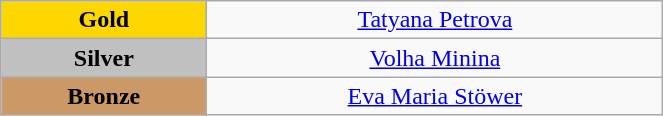<table class="wikitable" style="text-align:center; " width="35%">
<tr>
<td bgcolor="gold"><strong>Gold</strong></td>
<td><a href='#'>Tatyana Petrova</a><br>  <small><em></em></small></td>
</tr>
<tr>
<td bgcolor="silver"><strong>Silver</strong></td>
<td><a href='#'>Volha Minina</a><br>  <small><em></em></small></td>
</tr>
<tr>
<td bgcolor="CC9966"><strong>Bronze</strong></td>
<td><a href='#'>Eva Maria Stöwer</a><br>  <small><em></em></small></td>
</tr>
</table>
